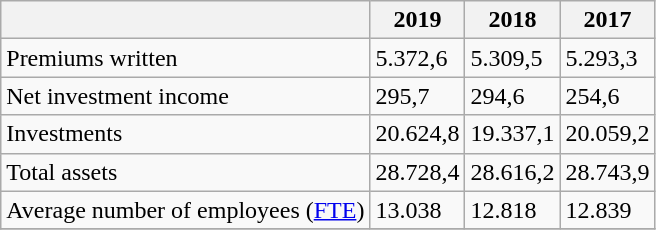<table class="wikitable sortable">
<tr>
<th></th>
<th>2019</th>
<th>2018</th>
<th>2017</th>
</tr>
<tr>
<td>Premiums written</td>
<td>5.372,6</td>
<td>5.309,5</td>
<td>5.293,3</td>
</tr>
<tr>
<td>Net investment income</td>
<td>295,7</td>
<td>294,6</td>
<td>254,6</td>
</tr>
<tr>
<td>Investments</td>
<td>20.624,8</td>
<td>19.337,1</td>
<td>20.059,2</td>
</tr>
<tr>
<td>Total assets</td>
<td>28.728,4</td>
<td>28.616,2</td>
<td>28.743,9</td>
</tr>
<tr>
<td>Average number of employees (<a href='#'>FTE</a>)</td>
<td>13.038</td>
<td>12.818</td>
<td>12.839</td>
</tr>
<tr>
</tr>
</table>
